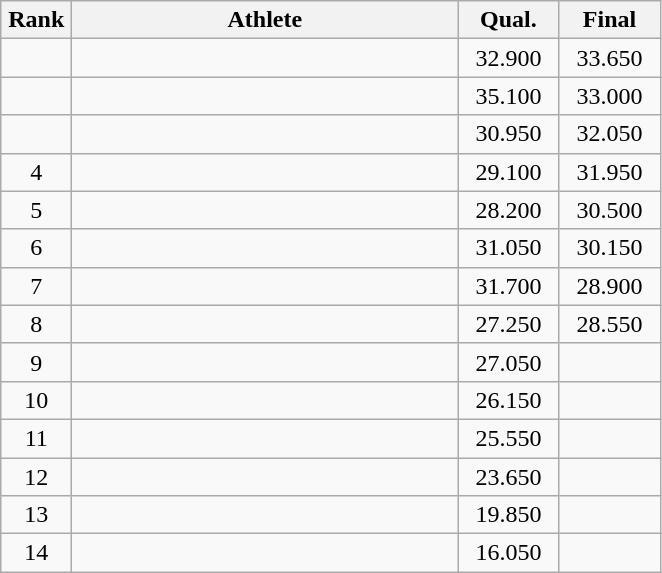<table class=wikitable style="text-align:center">
<tr>
<th width=40>Rank</th>
<th width=250>Athlete</th>
<th width=60>Qual.</th>
<th width=60>Final</th>
</tr>
<tr>
<td></td>
<td align="left"></td>
<td>32.900</td>
<td>33.650</td>
</tr>
<tr>
<td></td>
<td align="left"></td>
<td>35.100</td>
<td>33.000</td>
</tr>
<tr>
<td></td>
<td align="left"></td>
<td>30.950</td>
<td>32.050</td>
</tr>
<tr>
<td>4</td>
<td align="left"></td>
<td>29.100</td>
<td>31.950</td>
</tr>
<tr>
<td>5</td>
<td align="left"></td>
<td>28.200</td>
<td>30.500</td>
</tr>
<tr>
<td>6</td>
<td align="left"></td>
<td>31.050</td>
<td>30.150</td>
</tr>
<tr>
<td>7</td>
<td align="left"></td>
<td>31.700</td>
<td>28.900</td>
</tr>
<tr>
<td>8</td>
<td align="left"></td>
<td>27.250</td>
<td>28.550</td>
</tr>
<tr>
<td>9</td>
<td align="left"></td>
<td>27.050</td>
<td></td>
</tr>
<tr>
<td>10</td>
<td align="left"></td>
<td>26.150</td>
<td></td>
</tr>
<tr>
<td>11</td>
<td align="left"></td>
<td>25.550</td>
<td></td>
</tr>
<tr>
<td>12</td>
<td align="left"></td>
<td>23.650</td>
<td></td>
</tr>
<tr>
<td>13</td>
<td align="left"></td>
<td>19.850</td>
<td></td>
</tr>
<tr>
<td>14</td>
<td align="left"></td>
<td>16.050</td>
<td></td>
</tr>
</table>
